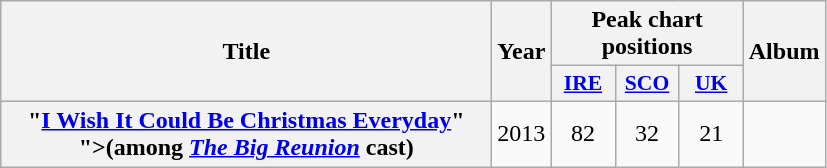<table class="wikitable plainrowheaders" style="text-align:center;" border="1">
<tr>
<th scope="col" rowspan="2" style="width:20em;">Title</th>
<th scope="col" rowspan="2">Year</th>
<th scope="col" colspan="3">Peak chart<br>positions</th>
<th scope="col" rowspan="2">Album</th>
</tr>
<tr>
<th scope="col" style="width:2.5em;font-size:90%;"><a href='#'>IRE</a><br></th>
<th scope="col" style="width:2.5em;font-size:90%;"><a href='#'>SCO</a><br></th>
<th scope="col" style="width:2.5em;font-size:90%;"><a href='#'>UK</a><br></th>
</tr>
<tr>
<th scope="row">"<a href='#'>I Wish It Could Be Christmas Everyday</a>"<br><span>">(among <em><a href='#'>The Big Reunion</a></em> cast)</span></th>
<td>2013</td>
<td>82</td>
<td>32</td>
<td>21</td>
<td></td>
</tr>
</table>
